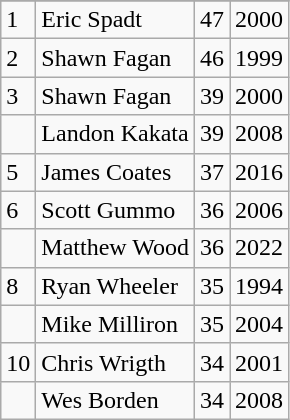<table class="wikitable">
<tr>
</tr>
<tr>
<td>1</td>
<td>Eric Spadt</td>
<td>47</td>
<td>2000</td>
</tr>
<tr>
<td>2</td>
<td>Shawn Fagan</td>
<td>46</td>
<td>1999</td>
</tr>
<tr>
<td>3</td>
<td>Shawn Fagan</td>
<td>39</td>
<td>2000</td>
</tr>
<tr>
<td></td>
<td>Landon Kakata</td>
<td>39</td>
<td>2008</td>
</tr>
<tr>
<td>5</td>
<td>James Coates</td>
<td>37</td>
<td>2016</td>
</tr>
<tr>
<td>6</td>
<td>Scott Gummo</td>
<td>36</td>
<td>2006</td>
</tr>
<tr>
<td></td>
<td>Matthew Wood</td>
<td>36</td>
<td>2022</td>
</tr>
<tr>
<td>8</td>
<td>Ryan Wheeler</td>
<td>35</td>
<td>1994</td>
</tr>
<tr>
<td></td>
<td>Mike Milliron</td>
<td>35</td>
<td>2004</td>
</tr>
<tr>
<td>10</td>
<td>Chris Wrigth</td>
<td>34</td>
<td>2001</td>
</tr>
<tr>
<td></td>
<td>Wes Borden</td>
<td>34</td>
<td>2008</td>
</tr>
</table>
